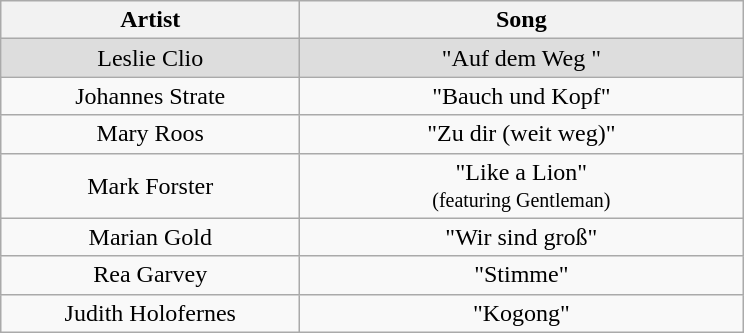<table class="wikitable plainrowheaders" style="text-align:center;" border="1">
<tr>
<th scope="col" rowspan="1" style="width:12em;">Artist</th>
<th scope="col" rowspan="1" style="width:18em;">Song</th>
</tr>
<tr style="background:#ddd;">
<td scope="row">Leslie Clio</td>
<td>"Auf dem Weg "</td>
</tr>
<tr>
<td scope="row">Johannes Strate</td>
<td>"Bauch und Kopf"</td>
</tr>
<tr>
<td scope="row">Mary Roos</td>
<td>"Zu dir (weit weg)"</td>
</tr>
<tr>
<td scope="row">Mark Forster</td>
<td>"Like a Lion"<br><small>(featuring Gentleman)</small></td>
</tr>
<tr>
<td scope="row">Marian Gold</td>
<td>"Wir sind groß"</td>
</tr>
<tr>
<td scope="row">Rea Garvey</td>
<td>"Stimme"</td>
</tr>
<tr>
<td scope="row">Judith Holofernes</td>
<td>"Kogong"</td>
</tr>
</table>
